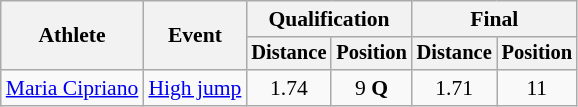<table class=wikitable style="font-size:90%">
<tr>
<th rowspan="2">Athlete</th>
<th rowspan="2">Event</th>
<th colspan="2">Qualification</th>
<th colspan="2">Final</th>
</tr>
<tr style="font-size:95%">
<th>Distance</th>
<th>Position</th>
<th>Distance</th>
<th>Position</th>
</tr>
<tr align=center>
<td align=left><a href='#'>Maria Cipriano</a></td>
<td align=left><a href='#'>High jump</a></td>
<td>1.74</td>
<td>9 <strong>Q</strong></td>
<td>1.71</td>
<td>11</td>
</tr>
</table>
